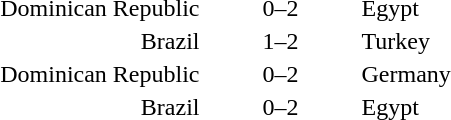<table style="text-align:center">
<tr>
<th width=200></th>
<th width=100></th>
<th width=200></th>
</tr>
<tr>
<td align=right>Dominican Republic</td>
<td>0–2</td>
<td align=left>Egypt</td>
</tr>
<tr>
<td align=right>Brazil</td>
<td>1–2</td>
<td align=left>Turkey</td>
</tr>
<tr>
<td align=right>Dominican Republic</td>
<td>0–2</td>
<td align=left>Germany</td>
</tr>
<tr>
<td align=right>Brazil</td>
<td>0–2</td>
<td align=left>Egypt</td>
</tr>
<tr>
</tr>
</table>
